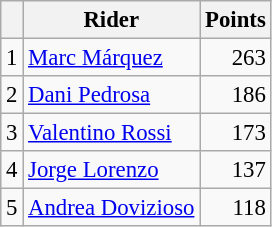<table class="wikitable" style="font-size: 95%;">
<tr>
<th></th>
<th>Rider</th>
<th>Points</th>
</tr>
<tr>
<td align=center>1</td>
<td> <a href='#'>Marc Márquez</a></td>
<td align=right>263</td>
</tr>
<tr>
<td align=center>2</td>
<td> <a href='#'>Dani Pedrosa</a></td>
<td align=right>186</td>
</tr>
<tr>
<td align=center>3</td>
<td> <a href='#'>Valentino Rossi</a></td>
<td align=right>173</td>
</tr>
<tr>
<td align=center>4</td>
<td> <a href='#'>Jorge Lorenzo</a></td>
<td align=right>137</td>
</tr>
<tr>
<td align=center>5</td>
<td> <a href='#'>Andrea Dovizioso</a></td>
<td align=right>118</td>
</tr>
</table>
